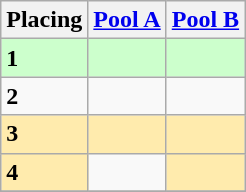<table class=wikitable style="border:1px solid #AAAAAA;">
<tr>
<th>Placing</th>
<th><a href='#'>Pool A</a></th>
<th><a href='#'>Pool B</a></th>
</tr>
<tr style="background: #ccffcc;">
<td><strong>1</strong></td>
<td></td>
<td></td>
</tr>
<tr>
<td><strong>2</strong></td>
<td></td>
<td></td>
</tr>
<tr style="background: #ffebad;">
<td><strong>3</strong></td>
<td></td>
<td></td>
</tr>
<tr>
<td style="background: #ffebad;"><strong>4</strong></td>
<td> </td>
<td style="background: #ffebad;"></td>
</tr>
<tr>
</tr>
</table>
